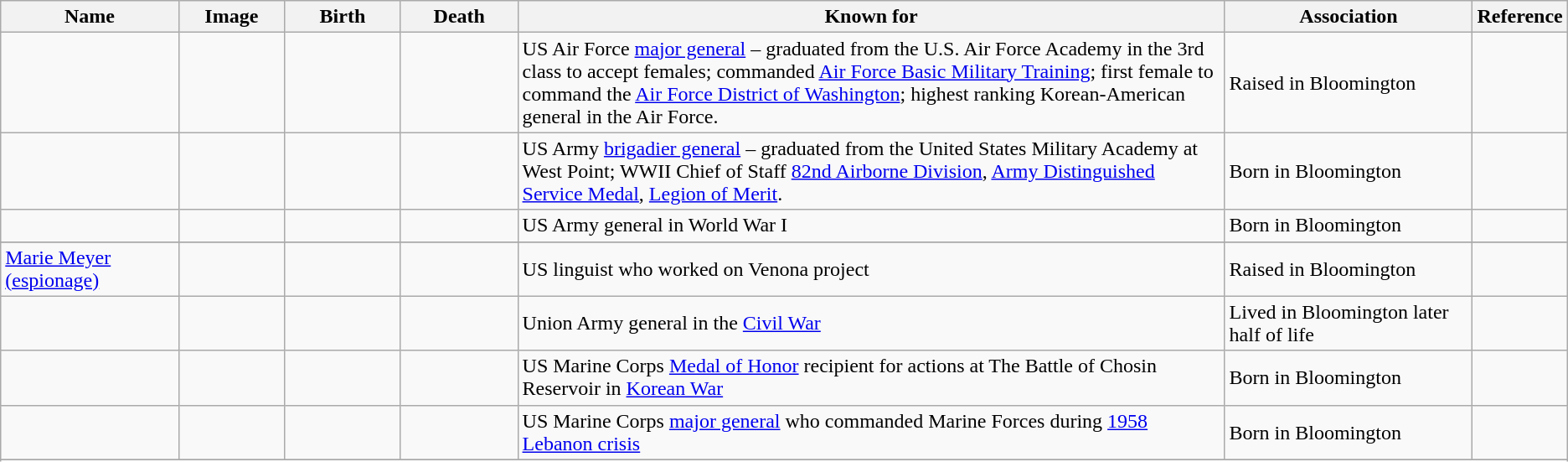<table class="wikitable sortable">
<tr>
<th scope="col" width="140">Name</th>
<th scope="col" width="80" class="unsortable">Image</th>
<th scope="col" width="90">Birth</th>
<th scope="col" width="90">Death</th>
<th scope="col" width="600" class="unsortable">Known for</th>
<th scope="col" width="200" class="unsortable">Association</th>
<th scope="col" width="30" class="unsortable">Reference</th>
</tr>
<tr>
<td></td>
<td></td>
<td align=right></td>
<td align=right></td>
<td>US Air Force <a href='#'>major general</a> – graduated from the U.S. Air Force Academy in the 3rd class to accept females; commanded <a href='#'>Air Force Basic Military Training</a>; first female to command the <a href='#'>Air Force District of Washington</a>; highest ranking Korean-American general in the Air Force.</td>
<td>Raised in Bloomington</td>
<td align="center"></td>
</tr>
<tr>
<td></td>
<td></td>
<td align=right></td>
<td align=right></td>
<td>US Army <a href='#'>brigadier general</a> – graduated from the United States Military Academy at West Point; WWII Chief of Staff <a href='#'>82nd Airborne Division</a>, 	<a href='#'>Army Distinguished Service Medal</a>, <a href='#'>Legion of Merit</a>.</td>
<td>Born in Bloomington</td>
<td align="center"></td>
</tr>
<tr>
<td></td>
<td></td>
<td align=right></td>
<td align=right></td>
<td>US Army general in World War I</td>
<td>Born in Bloomington</td>
<td align="center"></td>
</tr>
<tr>
</tr>
<tr>
<td><a href='#'>Marie Meyer (espionage)</a></td>
<td></td>
<td align=right></td>
<td align=right></td>
<td>US linguist who worked on Venona project</td>
<td>Raised in Bloomington</td>
<td align="center"></td>
</tr>
<tr>
<td></td>
<td></td>
<td align=right></td>
<td align=right></td>
<td>Union Army general in the <a href='#'>Civil War</a></td>
<td>Lived in Bloomington later half of life</td>
<td align="center"></td>
</tr>
<tr>
<td></td>
<td></td>
<td align=right></td>
<td align=right></td>
<td>US Marine Corps <a href='#'>Medal of Honor</a> recipient for actions at The Battle of Chosin Reservoir in <a href='#'>Korean War</a></td>
<td>Born in Bloomington</td>
<td align="center"></td>
</tr>
<tr>
<td></td>
<td></td>
<td align=right></td>
<td align=right></td>
<td>US Marine Corps <a href='#'>major general</a> who commanded Marine Forces during <a href='#'>1958 Lebanon crisis</a></td>
<td>Born in Bloomington</td>
<td align="center"></td>
</tr>
<tr>
</tr>
<tr>
</tr>
</table>
